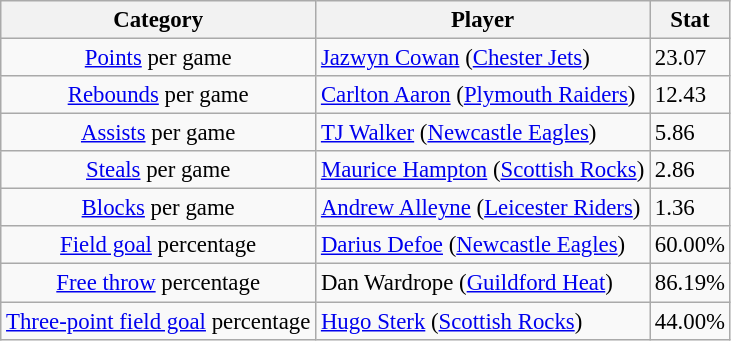<table class="wikitable" style="font-size:95%">
<tr>
<th>Category</th>
<th>Player</th>
<th>Stat</th>
</tr>
<tr --->
<td style="text-align:center"><a href='#'>Points</a> per game</td>
<td> <a href='#'>Jazwyn Cowan</a> (<a href='#'>Chester Jets</a>)</td>
<td>23.07</td>
</tr>
<tr>
<td style="text-align:center"><a href='#'>Rebounds</a> per game</td>
<td> <a href='#'>Carlton Aaron</a> (<a href='#'>Plymouth Raiders</a>)</td>
<td>12.43</td>
</tr>
<tr>
<td style="text-align:center"><a href='#'>Assists</a> per game</td>
<td> <a href='#'>TJ Walker</a> (<a href='#'>Newcastle Eagles</a>)</td>
<td>5.86</td>
</tr>
<tr>
<td style="text-align:center"><a href='#'>Steals</a> per game</td>
<td> <a href='#'>Maurice Hampton</a> (<a href='#'>Scottish Rocks</a>)</td>
<td>2.86</td>
</tr>
<tr>
<td style="text-align:center"><a href='#'>Blocks</a> per game</td>
<td> <a href='#'>Andrew Alleyne</a> (<a href='#'>Leicester Riders</a>)</td>
<td>1.36</td>
</tr>
<tr>
<td style="text-align:center"><a href='#'>Field goal</a> percentage</td>
<td> <a href='#'>Darius Defoe</a> (<a href='#'>Newcastle Eagles</a>)</td>
<td>60.00%</td>
</tr>
<tr>
<td style="text-align:center"><a href='#'>Free throw</a> percentage</td>
<td> Dan Wardrope (<a href='#'>Guildford Heat</a>)</td>
<td>86.19%</td>
</tr>
<tr>
<td style="text-align:center"><a href='#'>Three-point field goal</a> percentage</td>
<td>  <a href='#'>Hugo Sterk</a> (<a href='#'>Scottish Rocks</a>)</td>
<td>44.00%</td>
</tr>
</table>
